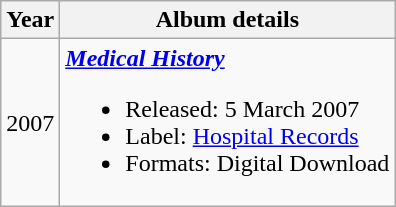<table class="wikitable" style="text-align:center;">
<tr>
<th>Year</th>
<th>Album details</th>
</tr>
<tr>
<td>2007</td>
<td align="left"><strong><em><a href='#'>Medical History</a></em></strong><br><ul><li>Released: 5 March 2007</li><li>Label: <a href='#'>Hospital Records</a></li><li>Formats: Digital Download</li></ul></td>
</tr>
</table>
